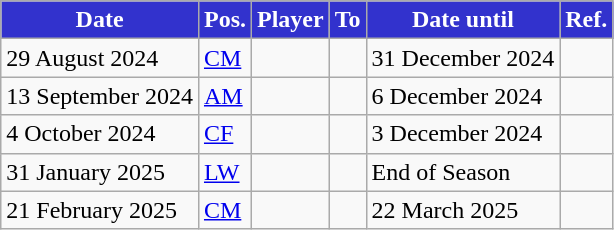<table class="wikitable plainrowheaders sortable">
<tr>
<th style="background:#3232CD;color:white">Date</th>
<th style="background:#3232CD;color:white">Pos.</th>
<th style="background:#3232CD;color:white">Player</th>
<th style="background:#3232CD;color:white">To</th>
<th style="background:#3232CD;color:white">Date until</th>
<th style="background:#3232CD;color:white">Ref.</th>
</tr>
<tr>
<td>29 August 2024</td>
<td><a href='#'>CM</a></td>
<td></td>
<td></td>
<td>31 December 2024</td>
<td></td>
</tr>
<tr>
<td>13 September 2024</td>
<td><a href='#'>AM</a></td>
<td></td>
<td></td>
<td>6 December 2024</td>
<td></td>
</tr>
<tr>
<td>4 October 2024</td>
<td><a href='#'>CF</a></td>
<td></td>
<td></td>
<td>3 December 2024</td>
<td></td>
</tr>
<tr>
<td>31 January 2025</td>
<td><a href='#'>LW</a></td>
<td></td>
<td></td>
<td>End of Season</td>
<td></td>
</tr>
<tr>
<td>21 February 2025</td>
<td><a href='#'>CM</a></td>
<td></td>
<td></td>
<td>22 March 2025</td>
<td></td>
</tr>
</table>
